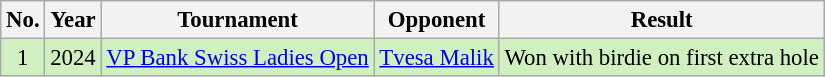<table class="wikitable" style="font-size:95%;">
<tr>
<th>No.</th>
<th>Year</th>
<th>Tournament</th>
<th>Opponent</th>
<th>Result</th>
</tr>
<tr style="background:#D0F0C0;">
<td align=center>1</td>
<td>2024</td>
<td><a href='#'>VP Bank Swiss Ladies Open</a></td>
<td> <a href='#'>Tvesa Malik</a></td>
<td>Won with birdie on first extra hole</td>
</tr>
</table>
